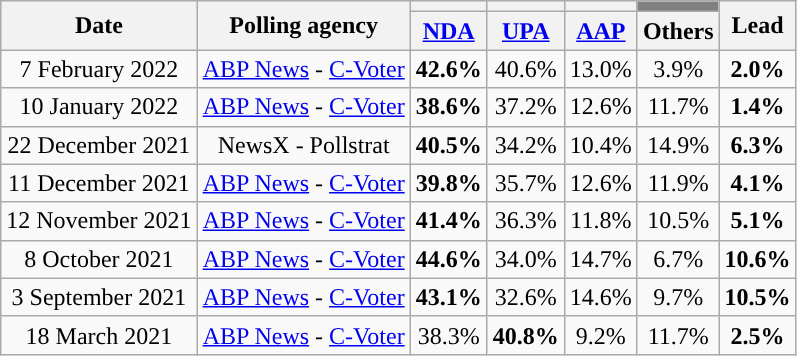<table class="wikitable sortable" style="text-align:center";font-size:95%;>
<tr>
<th rowspan="2">Date</th>
<th rowspan="2">Polling agency</th>
<th style="background:"></th>
<th style="background:"></th>
<th style="text-align:center; background:"></th>
<th style="background:gray;"></th>
<th rowspan="2">Lead</th>
</tr>
<tr>
<th><a href='#'>NDA</a></th>
<th><a href='#'>UPA</a></th>
<th><a href='#'>AAP</a></th>
<th>Others</th>
</tr>
<tr>
<td>7 February 2022</td>
<td><a href='#'>ABP News</a> - <a href='#'>C-Voter</a></td>
<td style="background:"><strong>42.6%</strong></td>
<td>40.6%</td>
<td>13.0%</td>
<td>3.9%</td>
<td style="background:"><strong>2.0%</strong></td>
</tr>
<tr>
<td>10 January 2022</td>
<td><a href='#'>ABP News</a> - <a href='#'>C-Voter</a></td>
<td style="background:"><strong>38.6%</strong></td>
<td>37.2%</td>
<td>12.6%</td>
<td>11.7%</td>
<td style="background:"><strong>1.4%</strong></td>
</tr>
<tr>
<td>22 December 2021</td>
<td>NewsX - Pollstrat</td>
<td style="background:"><strong>40.5%</strong></td>
<td>34.2%</td>
<td>10.4%</td>
<td>14.9%</td>
<td style="background:"><strong>6.3%</strong></td>
</tr>
<tr>
<td>11 December 2021</td>
<td><a href='#'>ABP News</a> - <a href='#'>C-Voter</a></td>
<td style="background:"><strong>39.8%</strong></td>
<td>35.7%</td>
<td>12.6%</td>
<td>11.9%</td>
<td style="background:"><strong>4.1%</strong></td>
</tr>
<tr>
<td>12 November 2021</td>
<td><a href='#'>ABP News</a> - <a href='#'>C-Voter</a></td>
<td style="background:"><strong>41.4%</strong></td>
<td>36.3%</td>
<td>11.8%</td>
<td>10.5%</td>
<td style="background:"><strong>5.1%</strong></td>
</tr>
<tr>
<td>8 October 2021</td>
<td><a href='#'>ABP News</a> - <a href='#'>C-Voter</a></td>
<td style="background:"><strong>44.6%</strong></td>
<td>34.0%</td>
<td>14.7%</td>
<td>6.7%</td>
<td style="background:"><strong>10.6%</strong></td>
</tr>
<tr>
<td>3 September 2021</td>
<td><a href='#'>ABP News</a> - <a href='#'>C-Voter</a></td>
<td style="background:"><strong>43.1%</strong></td>
<td>32.6%</td>
<td>14.6%</td>
<td>9.7%</td>
<td style="background:"><strong>10.5%</strong></td>
</tr>
<tr>
<td>18 March 2021</td>
<td><a href='#'>ABP News</a> - <a href='#'>C-Voter</a></td>
<td>38.3%</td>
<td style="background:"><strong>40.8%</strong></td>
<td>9.2%</td>
<td>11.7%</td>
<td style="background:"><strong>2.5%</strong></td>
</tr>
</table>
